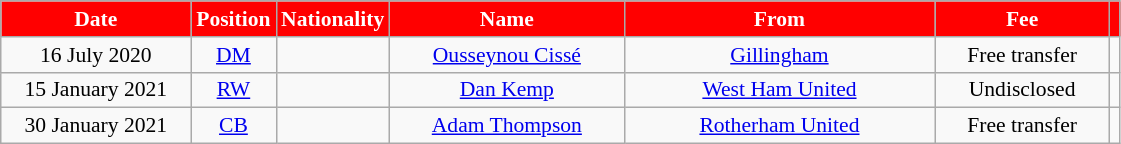<table class="wikitable"  style="text-align:center; font-size:90%; ">
<tr>
<th style="background:red; color:white; width:120px;">Date</th>
<th style="background:red; color:white; width:50px;">Position</th>
<th style="background:red; color:white; width:50px;">Nationality</th>
<th style="background:red; color:white; width:150px;">Name</th>
<th style="background:red; color:white; width:200px;">From</th>
<th style="background:red; color:white; width:110px;">Fee</th>
<th style="background:red; color:white;"></th>
</tr>
<tr>
<td>16 July 2020</td>
<td><a href='#'>DM</a></td>
<td></td>
<td><a href='#'>Ousseynou Cissé</a></td>
<td> <a href='#'>Gillingham</a></td>
<td>Free transfer</td>
<td></td>
</tr>
<tr>
<td>15 January 2021</td>
<td><a href='#'>RW</a></td>
<td></td>
<td><a href='#'>Dan Kemp</a></td>
<td> <a href='#'>West Ham United</a></td>
<td>Undisclosed</td>
<td></td>
</tr>
<tr>
<td>30 January 2021</td>
<td><a href='#'>CB</a></td>
<td></td>
<td><a href='#'>Adam Thompson</a></td>
<td> <a href='#'>Rotherham United</a></td>
<td>Free transfer</td>
<td></td>
</tr>
</table>
